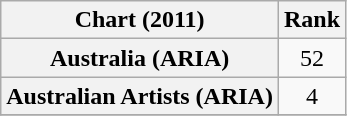<table class="wikitable sortable plainrowheaders" border="1">
<tr>
<th scope="col">Chart (2011)</th>
<th scope="col">Rank</th>
</tr>
<tr>
<th scope="row">Australia (ARIA)</th>
<td style="text-align:center;">52</td>
</tr>
<tr>
<th scope="row">Australian Artists (ARIA)</th>
<td style="text-align:center;">4</td>
</tr>
<tr>
</tr>
</table>
